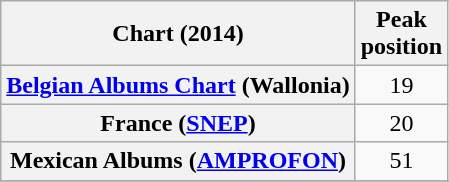<table class="wikitable sortable plainrowheaders">
<tr>
<th>Chart (2014)</th>
<th>Peak<br>position</th>
</tr>
<tr>
<th scope="row"><a href='#'>Belgian Albums Chart</a> (Wallonia)</th>
<td style="text-align:center;">19</td>
</tr>
<tr>
<th scope="row">France (<a href='#'>SNEP</a>)</th>
<td style="text-align:center;">20</td>
</tr>
<tr>
<th scope="row">Mexican Albums (<a href='#'>AMPROFON</a>)</th>
<td align="center">51</td>
</tr>
<tr>
</tr>
</table>
